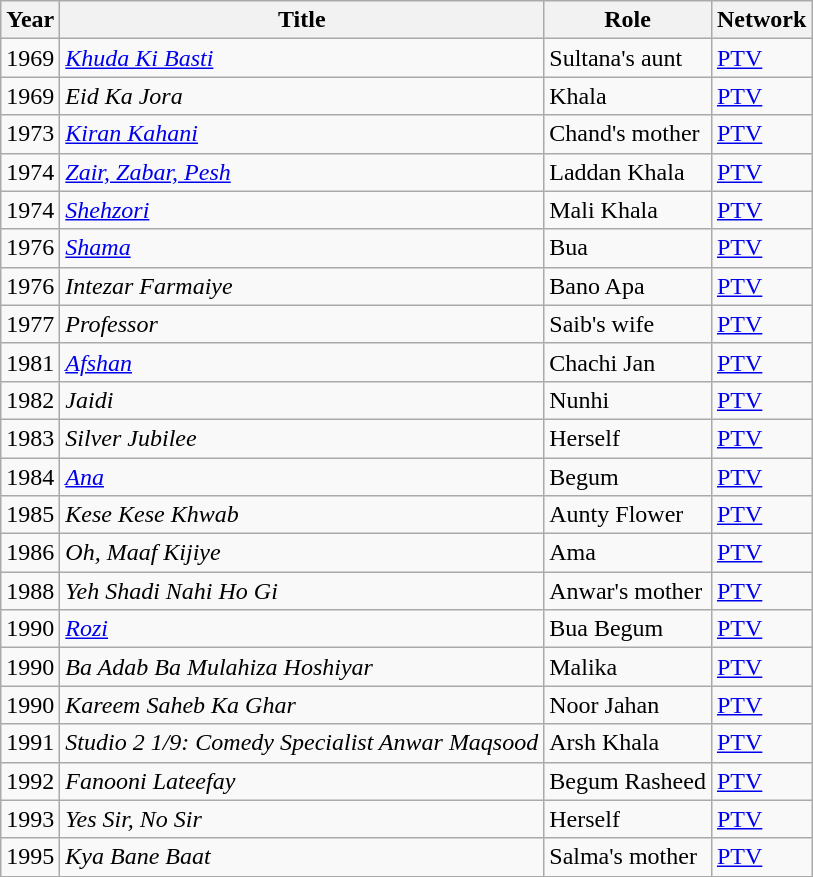<table class="wikitable sortable plainrowheaders">
<tr style="text-align:center;">
<th scope="col">Year</th>
<th scope="col">Title</th>
<th scope="col">Role</th>
<th scope="col">Network</th>
</tr>
<tr>
<td>1969</td>
<td><em><a href='#'>Khuda Ki Basti</a></em></td>
<td>Sultana's aunt</td>
<td><a href='#'>PTV</a></td>
</tr>
<tr>
<td>1969</td>
<td><em>Eid Ka Jora</em></td>
<td>Khala</td>
<td><a href='#'>PTV</a></td>
</tr>
<tr>
<td>1973</td>
<td><em><a href='#'>Kiran Kahani</a></em></td>
<td>Chand's mother</td>
<td><a href='#'>PTV</a></td>
</tr>
<tr>
<td>1974</td>
<td><em><a href='#'>Zair, Zabar, Pesh</a></em></td>
<td>Laddan Khala</td>
<td><a href='#'>PTV</a></td>
</tr>
<tr>
<td>1974</td>
<td><em><a href='#'>Shehzori</a></em></td>
<td>Mali Khala</td>
<td><a href='#'>PTV</a></td>
</tr>
<tr>
<td>1976</td>
<td><em><a href='#'>Shama</a></em></td>
<td>Bua</td>
<td><a href='#'>PTV</a></td>
</tr>
<tr>
<td>1976</td>
<td><em>Intezar Farmaiye</em></td>
<td>Bano Apa</td>
<td><a href='#'>PTV</a></td>
</tr>
<tr>
<td>1977</td>
<td><em>Professor</em></td>
<td>Saib's wife</td>
<td><a href='#'>PTV</a></td>
</tr>
<tr>
<td>1981</td>
<td><em><a href='#'>Afshan</a></em></td>
<td>Chachi Jan</td>
<td><a href='#'>PTV</a></td>
</tr>
<tr>
<td>1982</td>
<td><em>Jaidi</em></td>
<td>Nunhi</td>
<td><a href='#'>PTV</a></td>
</tr>
<tr>
<td>1983</td>
<td><em>Silver Jubilee</em></td>
<td>Herself</td>
<td><a href='#'>PTV</a></td>
</tr>
<tr>
<td>1984</td>
<td><em><a href='#'>Ana</a></em></td>
<td>Begum</td>
<td><a href='#'>PTV</a></td>
</tr>
<tr>
<td>1985</td>
<td><em>Kese Kese Khwab</em></td>
<td>Aunty Flower</td>
<td><a href='#'>PTV</a></td>
</tr>
<tr>
<td>1986</td>
<td><em>Oh, Maaf Kijiye</em></td>
<td>Ama</td>
<td><a href='#'>PTV</a></td>
</tr>
<tr>
<td>1988</td>
<td><em>Yeh Shadi Nahi Ho Gi</em></td>
<td>Anwar's mother</td>
<td><a href='#'>PTV</a></td>
</tr>
<tr>
<td>1990</td>
<td><em><a href='#'>Rozi</a></em></td>
<td>Bua Begum</td>
<td><a href='#'>PTV</a></td>
</tr>
<tr>
<td>1990</td>
<td><em>Ba Adab Ba Mulahiza Hoshiyar</em></td>
<td>Malika</td>
<td><a href='#'>PTV</a></td>
</tr>
<tr>
<td>1990</td>
<td><em>Kareem Saheb Ka Ghar</em></td>
<td>Noor Jahan</td>
<td><a href='#'>PTV</a></td>
</tr>
<tr>
<td>1991</td>
<td><em>Studio 2 1/9: Comedy Specialist Anwar Maqsood</em></td>
<td>Arsh Khala</td>
<td><a href='#'>PTV</a></td>
</tr>
<tr>
<td>1992</td>
<td><em>Fanooni Lateefay</em></td>
<td>Begum Rasheed</td>
<td><a href='#'>PTV</a></td>
</tr>
<tr>
<td>1993</td>
<td><em>Yes Sir, No Sir</em></td>
<td>Herself</td>
<td><a href='#'>PTV</a></td>
</tr>
<tr>
<td>1995</td>
<td><em>Kya Bane Baat</em></td>
<td>Salma's mother</td>
<td><a href='#'>PTV</a></td>
</tr>
</table>
